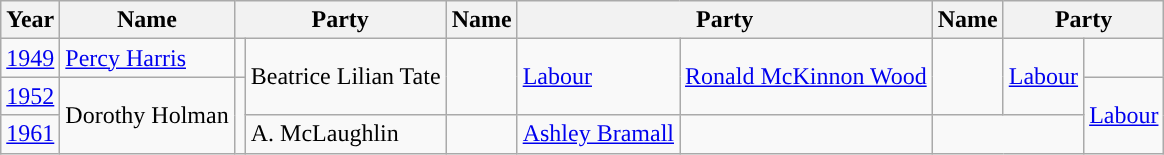<table class="wikitable">
<tr>
<th>Year</th>
<th>Name</th>
<th colspan=2>Party</th>
<th>Name</th>
<th colspan=2>Party</th>
<th>Name</th>
<th colspan=2>Party</th>
</tr>
<tr>
<td><a href='#'>1949</a></td>
<td><a href='#'>Percy Harris</a></td>
<td></td>
<td rowspan=2>Beatrice Lilian Tate</td>
<td rowspan=2 style="background-color: "></td>
<td rowspan=2><a href='#'>Labour</a></td>
<td rowspan=2><a href='#'>Ronald McKinnon Wood</a></td>
<td rowspan=2 style="background-color: "></td>
<td rowspan=2><a href='#'>Labour</a></td>
</tr>
<tr>
<td><a href='#'>1952</a></td>
<td rowspan=2>Dorothy Holman</td>
<td rowspan=2 style="background-color: "></td>
<td rowspan=2><a href='#'>Labour</a></td>
</tr>
<tr>
<td><a href='#'>1961</a></td>
<td>A. McLaughlin</td>
<td></td>
<td><a href='#'>Ashley Bramall</a></td>
<td></td>
</tr>
</table>
